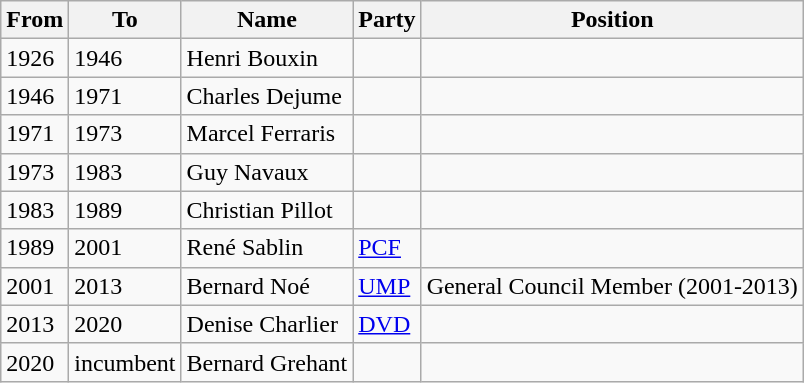<table class="wikitable">
<tr>
<th>From</th>
<th>To</th>
<th>Name</th>
<th>Party</th>
<th>Position</th>
</tr>
<tr>
<td>1926</td>
<td>1946</td>
<td>Henri Bouxin</td>
<td></td>
<td></td>
</tr>
<tr>
<td>1946</td>
<td>1971</td>
<td>Charles Dejume</td>
<td></td>
<td></td>
</tr>
<tr>
<td>1971</td>
<td>1973</td>
<td>Marcel Ferraris</td>
<td></td>
<td></td>
</tr>
<tr>
<td>1973</td>
<td>1983</td>
<td>Guy Navaux</td>
<td></td>
<td></td>
</tr>
<tr>
<td>1983</td>
<td>1989</td>
<td>Christian Pillot</td>
<td></td>
<td></td>
</tr>
<tr>
<td>1989</td>
<td>2001</td>
<td>René Sablin</td>
<td><a href='#'>PCF</a></td>
<td></td>
</tr>
<tr>
<td>2001</td>
<td>2013</td>
<td>Bernard Noé</td>
<td><a href='#'>UMP</a></td>
<td>General Council Member (2001-2013)</td>
</tr>
<tr>
<td>2013</td>
<td>2020</td>
<td>Denise Charlier</td>
<td><a href='#'>DVD</a></td>
<td></td>
</tr>
<tr>
<td>2020</td>
<td>incumbent</td>
<td>Bernard Grehant</td>
<td></td>
<td></td>
</tr>
</table>
